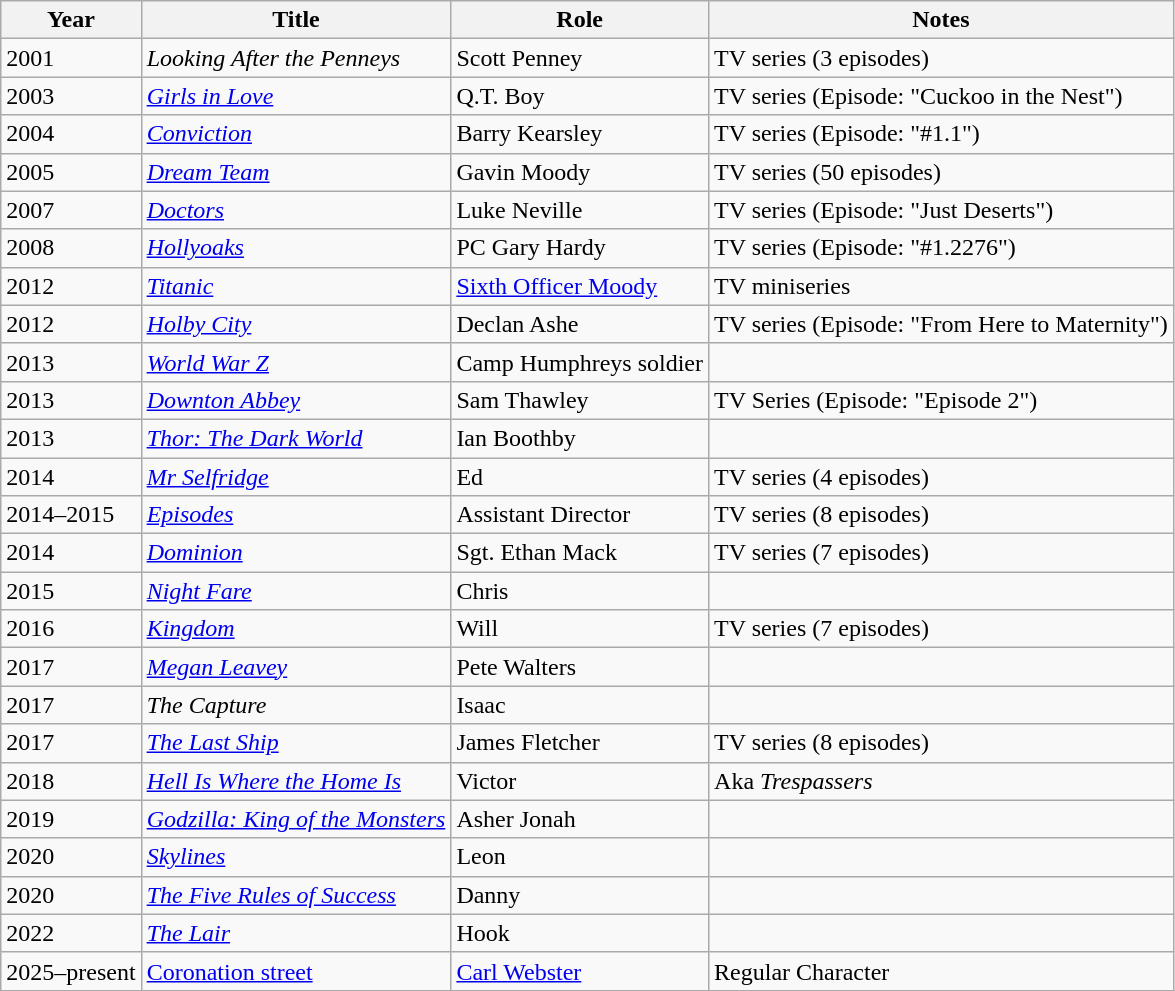<table class="wikitable sortable">
<tr>
<th>Year</th>
<th>Title</th>
<th>Role</th>
<th class=unsortable>Notes</th>
</tr>
<tr>
<td>2001</td>
<td><em>Looking After the Penneys</em></td>
<td>Scott Penney</td>
<td>TV series (3 episodes)</td>
</tr>
<tr>
<td>2003</td>
<td><em><a href='#'>Girls in Love</a></em></td>
<td>Q.T. Boy</td>
<td>TV series (Episode: "Cuckoo in the Nest")</td>
</tr>
<tr>
<td>2004</td>
<td><em><a href='#'>Conviction</a></em></td>
<td>Barry Kearsley</td>
<td>TV series (Episode: "#1.1")</td>
</tr>
<tr>
<td>2005</td>
<td><em><a href='#'>Dream Team</a></em></td>
<td>Gavin Moody</td>
<td>TV series (50 episodes)</td>
</tr>
<tr>
<td>2007</td>
<td><em><a href='#'>Doctors</a></em></td>
<td>Luke Neville</td>
<td>TV series (Episode: "Just Deserts")</td>
</tr>
<tr>
<td>2008</td>
<td><em><a href='#'>Hollyoaks</a></em></td>
<td>PC Gary Hardy</td>
<td>TV series (Episode: "#1.2276")</td>
</tr>
<tr>
<td>2012</td>
<td><em><a href='#'>Titanic</a></em></td>
<td><a href='#'>Sixth Officer Moody</a></td>
<td>TV miniseries</td>
</tr>
<tr>
<td>2012</td>
<td><em><a href='#'>Holby City</a></em></td>
<td>Declan Ashe</td>
<td>TV series (Episode: "From Here to Maternity")</td>
</tr>
<tr>
<td>2013</td>
<td><em><a href='#'>World War Z</a></em></td>
<td>Camp Humphreys soldier</td>
<td></td>
</tr>
<tr>
<td>2013</td>
<td><em><a href='#'>Downton Abbey</a></em></td>
<td>Sam Thawley</td>
<td>TV Series (Episode: "Episode 2")</td>
</tr>
<tr>
<td>2013</td>
<td><em><a href='#'>Thor: The Dark World</a></em></td>
<td>Ian Boothby</td>
<td></td>
</tr>
<tr>
<td>2014</td>
<td><em><a href='#'>Mr Selfridge</a></em></td>
<td>Ed</td>
<td>TV series (4 episodes)</td>
</tr>
<tr>
<td>2014–2015</td>
<td><em><a href='#'>Episodes</a></em></td>
<td>Assistant Director</td>
<td>TV series (8 episodes)</td>
</tr>
<tr>
<td>2014</td>
<td><em><a href='#'>Dominion</a></em></td>
<td>Sgt. Ethan Mack</td>
<td>TV series (7 episodes)</td>
</tr>
<tr>
<td>2015</td>
<td><em><a href='#'>Night Fare</a></em></td>
<td>Chris</td>
<td></td>
</tr>
<tr>
<td>2016</td>
<td><em><a href='#'>Kingdom</a></em></td>
<td>Will</td>
<td>TV series (7 episodes)</td>
</tr>
<tr>
<td>2017</td>
<td><em><a href='#'>Megan Leavey</a></em></td>
<td>Pete Walters</td>
<td></td>
</tr>
<tr>
<td>2017</td>
<td><em>The Capture</em></td>
<td>Isaac</td>
<td></td>
</tr>
<tr>
<td>2017</td>
<td><em><a href='#'>The Last Ship</a></em></td>
<td>James Fletcher</td>
<td>TV series (8 episodes)</td>
</tr>
<tr>
<td>2018</td>
<td><em><a href='#'>Hell Is Where the Home Is</a></em></td>
<td>Victor</td>
<td>Aka <em>Trespassers</em></td>
</tr>
<tr>
<td>2019</td>
<td><em><a href='#'>Godzilla: King of the Monsters</a></em></td>
<td>Asher Jonah</td>
<td></td>
</tr>
<tr>
<td>2020</td>
<td><em><a href='#'>Skylines</a></em></td>
<td>Leon</td>
<td></td>
</tr>
<tr>
<td>2020</td>
<td><em><a href='#'>The Five Rules of Success</a></em></td>
<td>Danny</td>
<td></td>
</tr>
<tr>
<td>2022</td>
<td><em><a href='#'>The Lair</a></em></td>
<td>Hook</td>
<td></td>
</tr>
<tr>
<td>2025–present</td>
<td><a href='#'>Coronation street</a></td>
<td><a href='#'>Carl Webster</a></td>
<td>Regular Character</td>
</tr>
</table>
